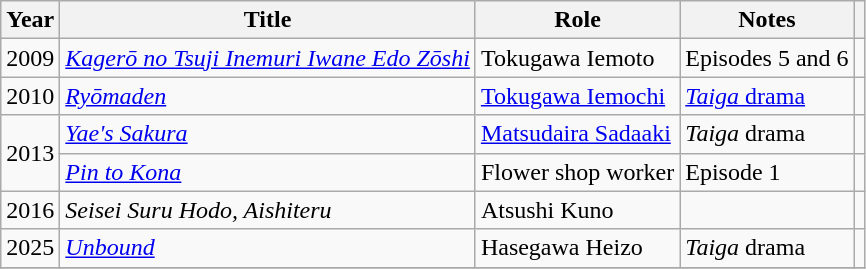<table class="wikitable">
<tr>
<th>Year</th>
<th>Title</th>
<th>Role</th>
<th>Notes</th>
<th></th>
</tr>
<tr>
<td>2009</td>
<td><em><a href='#'>Kagerō no Tsuji Inemuri Iwane Edo Zōshi</a></em></td>
<td>Tokugawa Iemoto</td>
<td>Episodes 5 and 6</td>
<td></td>
</tr>
<tr>
<td>2010</td>
<td><em><a href='#'>Ryōmaden</a></em></td>
<td><a href='#'>Tokugawa Iemochi</a></td>
<td><a href='#'><em>Taiga</em> drama</a></td>
<td></td>
</tr>
<tr>
<td rowspan="2">2013</td>
<td><em><a href='#'>Yae's  Sakura</a></em></td>
<td><a href='#'>Matsudaira Sadaaki</a></td>
<td><em>Taiga</em> drama</td>
<td></td>
</tr>
<tr>
<td><em><a href='#'>Pin to Kona</a></em></td>
<td>Flower shop worker</td>
<td>Episode 1</td>
<td></td>
</tr>
<tr>
<td>2016</td>
<td><em>Seisei Suru Hodo, Aishiteru</em></td>
<td>Atsushi Kuno</td>
<td></td>
<td></td>
</tr>
<tr>
<td>2025</td>
<td><em><a href='#'>Unbound</a></em></td>
<td>Hasegawa Heizo</td>
<td><em>Taiga</em> drama</td>
<td></td>
</tr>
<tr>
</tr>
</table>
